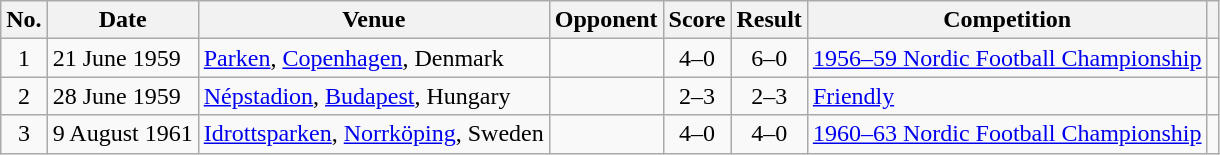<table class="wikitable sortable">
<tr>
<th scope="col">No.</th>
<th scope="col">Date</th>
<th scope="col">Venue</th>
<th scope="col">Opponent</th>
<th scope="col">Score</th>
<th scope="col">Result</th>
<th scope="col">Competition</th>
<th scope="col" class="unsortable"></th>
</tr>
<tr>
<td align="center">1</td>
<td>21 June 1959</td>
<td><a href='#'>Parken</a>, <a href='#'>Copenhagen</a>, Denmark</td>
<td></td>
<td align="center">4–0</td>
<td align="center">6–0</td>
<td><a href='#'>1956–59 Nordic Football Championship</a></td>
<td></td>
</tr>
<tr>
<td align="center">2</td>
<td>28 June 1959</td>
<td><a href='#'>Népstadion</a>, <a href='#'>Budapest</a>, Hungary</td>
<td></td>
<td align="center">2–3</td>
<td align="center">2–3</td>
<td><a href='#'>Friendly</a></td>
<td></td>
</tr>
<tr>
<td align="center">3</td>
<td>9 August 1961</td>
<td><a href='#'>Idrottsparken</a>, <a href='#'>Norrköping</a>, Sweden</td>
<td></td>
<td align="center">4–0</td>
<td style="text-align:center">4–0</td>
<td><a href='#'>1960–63 Nordic Football Championship</a></td>
<td></td>
</tr>
</table>
